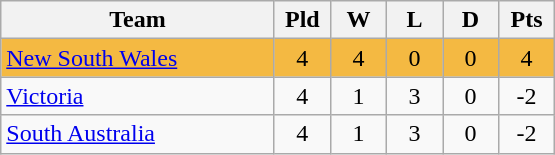<table class="wikitable" style="text-align:center;">
<tr>
<th width=175>Team</th>
<th style="width:30px;" abbr="Played">Pld</th>
<th style="width:30px;" abbr="Won">W</th>
<th style="width:30px;" abbr="Lost">L</th>
<th style="width:30px;" abbr="Drawn">D</th>
<th style="width:30px;" abbr="Points">Pts</th>
</tr>
<tr style="background:#f4b942;">
<td style="text-align:left;"><a href='#'>New South Wales</a></td>
<td>4</td>
<td>4</td>
<td>0</td>
<td>0</td>
<td>4</td>
</tr>
<tr>
<td style="text-align:left;"><a href='#'>Victoria</a></td>
<td>4</td>
<td>1</td>
<td>3</td>
<td>0</td>
<td>-2</td>
</tr>
<tr>
<td style="text-align:left;"><a href='#'>South Australia</a></td>
<td>4</td>
<td>1</td>
<td>3</td>
<td>0</td>
<td>-2</td>
</tr>
</table>
